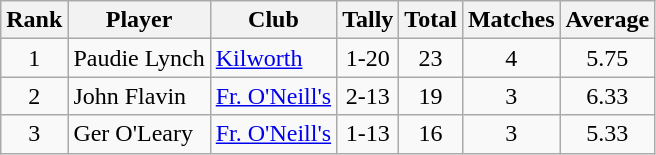<table class="wikitable">
<tr>
<th>Rank</th>
<th>Player</th>
<th>Club</th>
<th>Tally</th>
<th>Total</th>
<th>Matches</th>
<th>Average</th>
</tr>
<tr>
<td rowspan=1 align=center>1</td>
<td>Paudie Lynch</td>
<td><a href='#'>Kilworth</a></td>
<td align=center>1-20</td>
<td align=center>23</td>
<td align=center>4</td>
<td align=center>5.75</td>
</tr>
<tr>
<td rowspan=1 align=center>2</td>
<td>John Flavin</td>
<td><a href='#'>Fr. O'Neill's</a></td>
<td align=center>2-13</td>
<td align=center>19</td>
<td align=center>3</td>
<td align=center>6.33</td>
</tr>
<tr>
<td rowspan=1 align=center>3</td>
<td>Ger O'Leary</td>
<td><a href='#'>Fr. O'Neill's</a></td>
<td align=center>1-13</td>
<td align=center>16</td>
<td align=center>3</td>
<td align=center>5.33</td>
</tr>
</table>
